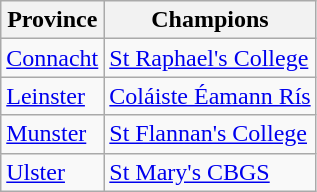<table class="wikitable">
<tr>
<th>Province</th>
<th>Champions</th>
</tr>
<tr>
<td><a href='#'>Connacht</a></td>
<td><a href='#'>St Raphael's College</a></td>
</tr>
<tr>
<td><a href='#'>Leinster</a></td>
<td><a href='#'>Coláiste Éamann Rís</a></td>
</tr>
<tr>
<td><a href='#'>Munster</a></td>
<td><a href='#'>St Flannan's College</a></td>
</tr>
<tr>
<td><a href='#'>Ulster</a></td>
<td><a href='#'>St Mary's CBGS</a></td>
</tr>
</table>
